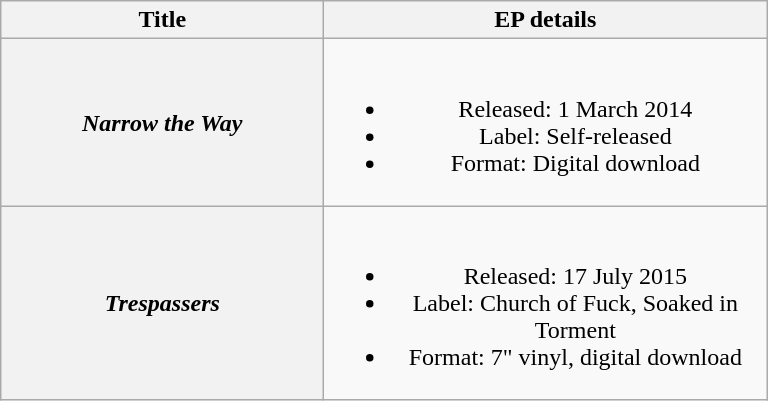<table class="wikitable plainrowheaders" style="text-align:center;">
<tr>
<th scope="col" style="width:13em;">Title</th>
<th scope="col" style="width:18em;">EP details</th>
</tr>
<tr>
<th scope="row"><em>Narrow the Way</em></th>
<td><br><ul><li>Released: 1 March 2014</li><li>Label: Self-released</li><li>Format: Digital download</li></ul></td>
</tr>
<tr>
<th scope="row"><em>Trespassers</em></th>
<td><br><ul><li>Released: 17 July 2015</li><li>Label: Church of Fuck, Soaked in Torment</li><li>Format: 7" vinyl, digital download</li></ul></td>
</tr>
</table>
